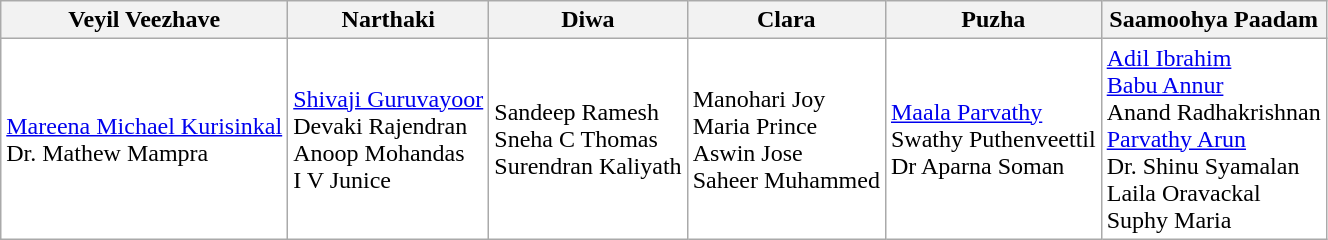<table style="background:#ffffff;" class="wikitable">
<tr>
<th>Veyil Veezhave</th>
<th>Narthaki</th>
<th>Diwa</th>
<th>Clara</th>
<th>Puzha</th>
<th>Saamoohya Paadam</th>
</tr>
<tr>
<td><a href='#'>Mareena Michael Kurisinkal</a><br>Dr. Mathew Mampra</td>
<td><a href='#'>Shivaji Guruvayoor</a><br> Devaki Rajendran <br> Anoop Mohandas <br> I V Junice<br></td>
<td>Sandeep Ramesh <br> Sneha C Thomas <br> Surendran Kaliyath</td>
<td>Manohari Joy <br> Maria Prince <br> Aswin Jose <br> Saheer Muhammed</td>
<td><a href='#'>Maala Parvathy</a> <br> Swathy Puthenveettil <br> Dr Aparna Soman</td>
<td><a href='#'>Adil Ibrahim</a> <br> <a href='#'>Babu Annur</a>  <br> Anand Radhakrishnan <br> <a href='#'>Parvathy Arun</a>  <br> Dr. Shinu Syamalan<br> Laila Oravackal <br> Suphy Maria</td>
</tr>
</table>
